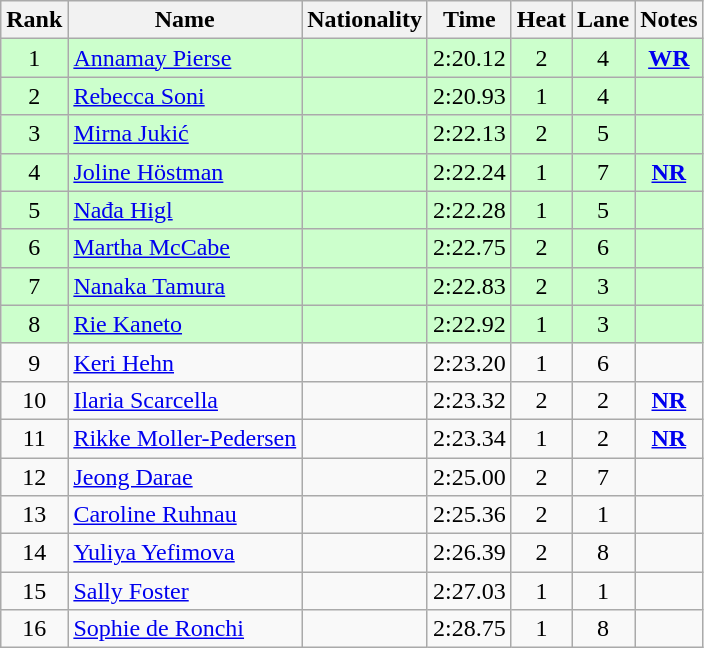<table class="wikitable sortable" style="text-align:center">
<tr>
<th>Rank</th>
<th>Name</th>
<th>Nationality</th>
<th>Time</th>
<th>Heat</th>
<th>Lane</th>
<th>Notes</th>
</tr>
<tr bgcolor=ccffcc>
<td>1</td>
<td align=left><a href='#'>Annamay Pierse</a></td>
<td align=left></td>
<td>2:20.12</td>
<td>2</td>
<td>4</td>
<td><strong><a href='#'>WR</a></strong></td>
</tr>
<tr bgcolor=ccffcc>
<td>2</td>
<td align=left><a href='#'>Rebecca Soni</a></td>
<td align=left></td>
<td>2:20.93</td>
<td>1</td>
<td>4</td>
<td></td>
</tr>
<tr bgcolor=ccffcc>
<td>3</td>
<td align=left><a href='#'>Mirna Jukić</a></td>
<td align=left></td>
<td>2:22.13</td>
<td>2</td>
<td>5</td>
<td></td>
</tr>
<tr bgcolor=ccffcc>
<td>4</td>
<td align=left><a href='#'>Joline Höstman</a></td>
<td align=left></td>
<td>2:22.24</td>
<td>1</td>
<td>7</td>
<td><strong><a href='#'>NR</a></strong></td>
</tr>
<tr bgcolor=ccffcc>
<td>5</td>
<td align=left><a href='#'>Nađa Higl</a></td>
<td align=left></td>
<td>2:22.28</td>
<td>1</td>
<td>5</td>
<td></td>
</tr>
<tr bgcolor=ccffcc>
<td>6</td>
<td align=left><a href='#'>Martha McCabe</a></td>
<td align=left></td>
<td>2:22.75</td>
<td>2</td>
<td>6</td>
<td></td>
</tr>
<tr bgcolor=ccffcc>
<td>7</td>
<td align=left><a href='#'>Nanaka Tamura</a></td>
<td align=left></td>
<td>2:22.83</td>
<td>2</td>
<td>3</td>
<td></td>
</tr>
<tr bgcolor=ccffcc>
<td>8</td>
<td align=left><a href='#'>Rie Kaneto</a></td>
<td align=left></td>
<td>2:22.92</td>
<td>1</td>
<td>3</td>
<td></td>
</tr>
<tr>
<td>9</td>
<td align=left><a href='#'>Keri Hehn</a></td>
<td align=left></td>
<td>2:23.20</td>
<td>1</td>
<td>6</td>
<td></td>
</tr>
<tr>
<td>10</td>
<td align=left><a href='#'>Ilaria Scarcella</a></td>
<td align=left></td>
<td>2:23.32</td>
<td>2</td>
<td>2</td>
<td><strong><a href='#'>NR</a></strong></td>
</tr>
<tr>
<td>11</td>
<td align=left><a href='#'>Rikke Moller-Pedersen</a></td>
<td align=left></td>
<td>2:23.34</td>
<td>1</td>
<td>2</td>
<td><strong><a href='#'>NR</a></strong></td>
</tr>
<tr>
<td>12</td>
<td align=left><a href='#'>Jeong Darae</a></td>
<td align=left></td>
<td>2:25.00</td>
<td>2</td>
<td>7</td>
<td></td>
</tr>
<tr>
<td>13</td>
<td align=left><a href='#'>Caroline Ruhnau</a></td>
<td align=left></td>
<td>2:25.36</td>
<td>2</td>
<td>1</td>
<td></td>
</tr>
<tr>
<td>14</td>
<td align=left><a href='#'>Yuliya Yefimova</a></td>
<td align=left></td>
<td>2:26.39</td>
<td>2</td>
<td>8</td>
<td></td>
</tr>
<tr>
<td>15</td>
<td align=left><a href='#'>Sally Foster</a></td>
<td align=left></td>
<td>2:27.03</td>
<td>1</td>
<td>1</td>
<td></td>
</tr>
<tr>
<td>16</td>
<td align=left><a href='#'>Sophie de Ronchi</a></td>
<td align=left></td>
<td>2:28.75</td>
<td>1</td>
<td>8</td>
<td></td>
</tr>
</table>
